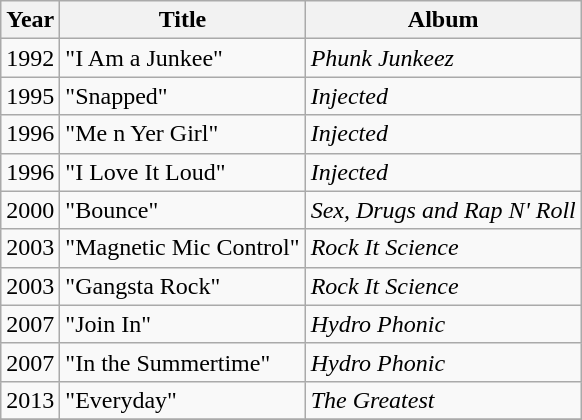<table class="wikitable">
<tr>
<th>Year</th>
<th>Title</th>
<th>Album</th>
</tr>
<tr>
<td>1992</td>
<td>"I Am a Junkee"</td>
<td><em>Phunk Junkeez</em></td>
</tr>
<tr>
<td>1995</td>
<td>"Snapped"</td>
<td><em>Injected</em></td>
</tr>
<tr>
<td>1996</td>
<td>"Me n Yer Girl"</td>
<td><em>Injected</em></td>
</tr>
<tr>
<td>1996</td>
<td>"I Love It Loud"</td>
<td><em>Injected</em></td>
</tr>
<tr>
<td>2000</td>
<td>"Bounce"</td>
<td><em>Sex, Drugs and Rap N' Roll</em></td>
</tr>
<tr>
<td>2003</td>
<td>"Magnetic Mic Control"</td>
<td><em>Rock It Science</em></td>
</tr>
<tr>
<td>2003</td>
<td>"Gangsta Rock"</td>
<td><em>Rock It Science</em></td>
</tr>
<tr>
<td>2007</td>
<td>"Join In"</td>
<td><em>Hydro Phonic</em></td>
</tr>
<tr>
<td>2007</td>
<td>"In the Summertime"</td>
<td><em>Hydro Phonic</em></td>
</tr>
<tr>
<td>2013</td>
<td>"Everyday"</td>
<td><em>The Greatest</em></td>
</tr>
<tr>
</tr>
</table>
